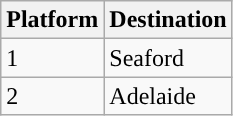<table class="wikitable">
<tr>
<th>Platform</th>
<th>Destination</th>
</tr>
<tr>
<td style="background:#"><span>1</span></td>
<td>Seaford</td>
</tr>
<tr>
<td style="background:#"><span>2</span></td>
<td>Adelaide</td>
</tr>
</table>
